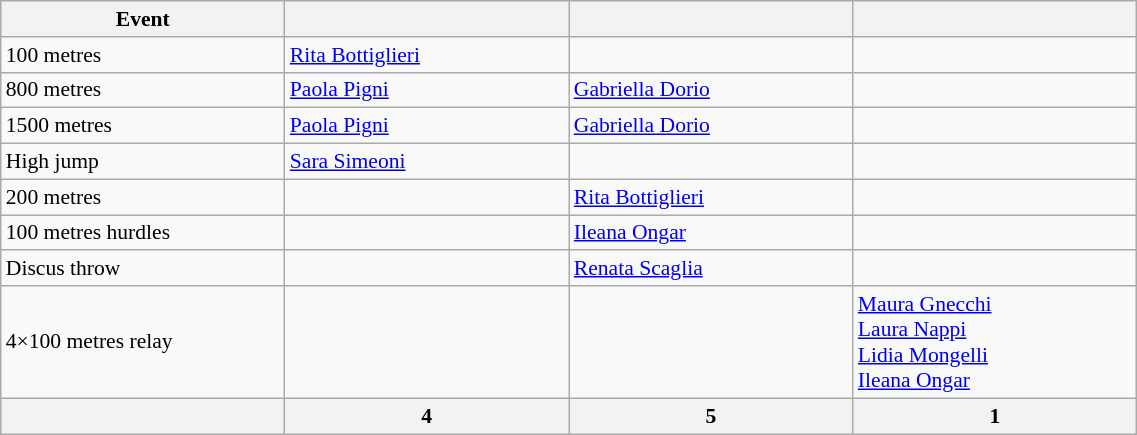<table class="wikitable" width=60% style="font-size:90%; text-align:left;">
<tr>
<th width=25%>Event</th>
<th width=25%></th>
<th width=25%></th>
<th width=25%></th>
</tr>
<tr>
<td>100 metres</td>
<td><a href='#'>Rita Bottiglieri</a></td>
<td></td>
<td></td>
</tr>
<tr>
<td>800 metres</td>
<td><a href='#'>Paola Pigni</a></td>
<td><a href='#'>Gabriella Dorio</a></td>
<td></td>
</tr>
<tr>
<td>1500 metres</td>
<td><a href='#'>Paola Pigni</a></td>
<td><a href='#'>Gabriella Dorio</a></td>
<td></td>
</tr>
<tr>
<td>High jump</td>
<td><a href='#'>Sara Simeoni</a></td>
<td></td>
<td></td>
</tr>
<tr>
<td>200 metres</td>
<td></td>
<td><a href='#'>Rita Bottiglieri</a></td>
<td></td>
</tr>
<tr>
<td>100 metres hurdles</td>
<td></td>
<td><a href='#'>Ileana Ongar</a></td>
<td></td>
</tr>
<tr>
<td>Discus throw</td>
<td></td>
<td><a href='#'>Renata Scaglia</a></td>
<td></td>
</tr>
<tr>
<td>4×100 metres relay</td>
<td></td>
<td></td>
<td><a href='#'>Maura Gnecchi</a><br><a href='#'>Laura Nappi</a><br><a href='#'>Lidia Mongelli</a><br><a href='#'>Ileana Ongar</a></td>
</tr>
<tr>
<th></th>
<th>4</th>
<th>5</th>
<th>1</th>
</tr>
</table>
